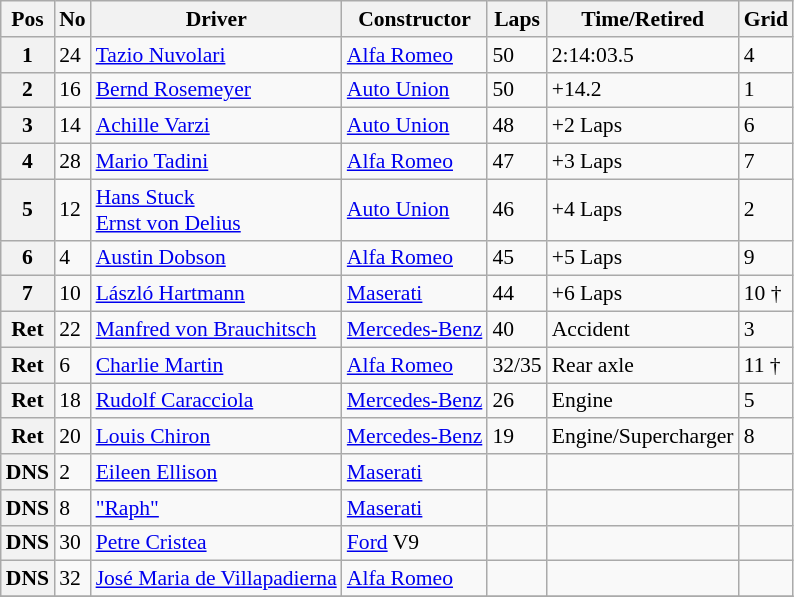<table class="wikitable" style="font-size: 90%;">
<tr>
<th>Pos</th>
<th>No</th>
<th>Driver</th>
<th>Constructor</th>
<th>Laps</th>
<th>Time/Retired</th>
<th>Grid</th>
</tr>
<tr>
<th>1</th>
<td>24</td>
<td> <a href='#'>Tazio Nuvolari</a></td>
<td><a href='#'>Alfa Romeo</a></td>
<td>50</td>
<td>2:14:03.5</td>
<td>4</td>
</tr>
<tr>
<th>2</th>
<td>16</td>
<td> <a href='#'>Bernd Rosemeyer</a></td>
<td><a href='#'>Auto Union</a></td>
<td>50</td>
<td>+14.2</td>
<td>1</td>
</tr>
<tr>
<th>3</th>
<td>14</td>
<td> <a href='#'>Achille Varzi</a></td>
<td><a href='#'>Auto Union</a></td>
<td>48</td>
<td>+2 Laps</td>
<td>6</td>
</tr>
<tr>
<th>4</th>
<td>28</td>
<td> <a href='#'>Mario Tadini</a></td>
<td><a href='#'>Alfa Romeo</a></td>
<td>47</td>
<td>+3 Laps</td>
<td>7</td>
</tr>
<tr>
<th>5</th>
<td>12</td>
<td> <a href='#'>Hans Stuck</a><br> <a href='#'>Ernst von Delius</a></td>
<td><a href='#'>Auto Union</a></td>
<td>46</td>
<td>+4 Laps</td>
<td>2</td>
</tr>
<tr>
<th>6</th>
<td>4</td>
<td> <a href='#'>Austin Dobson</a></td>
<td><a href='#'>Alfa Romeo</a></td>
<td>45</td>
<td>+5 Laps</td>
<td>9</td>
</tr>
<tr>
<th>7</th>
<td>10</td>
<td> <a href='#'>László Hartmann</a></td>
<td><a href='#'>Maserati</a></td>
<td>44</td>
<td>+6 Laps</td>
<td>10 †</td>
</tr>
<tr>
<th>Ret</th>
<td>22</td>
<td> <a href='#'>Manfred von Brauchitsch</a></td>
<td><a href='#'>Mercedes-Benz</a></td>
<td>40</td>
<td>Accident</td>
<td>3</td>
</tr>
<tr>
<th>Ret</th>
<td>6</td>
<td> <a href='#'>Charlie Martin</a></td>
<td><a href='#'>Alfa Romeo</a></td>
<td>32/35</td>
<td>Rear axle</td>
<td>11 †</td>
</tr>
<tr>
<th>Ret</th>
<td>18</td>
<td> <a href='#'>Rudolf Caracciola</a></td>
<td><a href='#'>Mercedes-Benz</a></td>
<td>26</td>
<td>Engine</td>
<td>5</td>
</tr>
<tr>
<th>Ret</th>
<td>20</td>
<td> <a href='#'>Louis Chiron</a></td>
<td><a href='#'>Mercedes-Benz</a></td>
<td>19</td>
<td>Engine/Supercharger</td>
<td>8</td>
</tr>
<tr>
<th>DNS</th>
<td>2</td>
<td> <a href='#'>Eileen Ellison</a></td>
<td><a href='#'>Maserati</a></td>
<td></td>
<td></td>
<td></td>
</tr>
<tr>
<th>DNS</th>
<td>8</td>
<td> <a href='#'>"Raph"</a></td>
<td><a href='#'>Maserati</a></td>
<td></td>
<td></td>
<td></td>
</tr>
<tr>
<th>DNS</th>
<td>30</td>
<td> <a href='#'>Petre Cristea</a></td>
<td><a href='#'>Ford</a> V9</td>
<td></td>
<td></td>
<td></td>
</tr>
<tr>
<th>DNS</th>
<td>32</td>
<td> <a href='#'>José Maria de Villapadierna</a></td>
<td><a href='#'>Alfa Romeo</a></td>
<td></td>
<td></td>
<td></td>
</tr>
<tr>
</tr>
</table>
